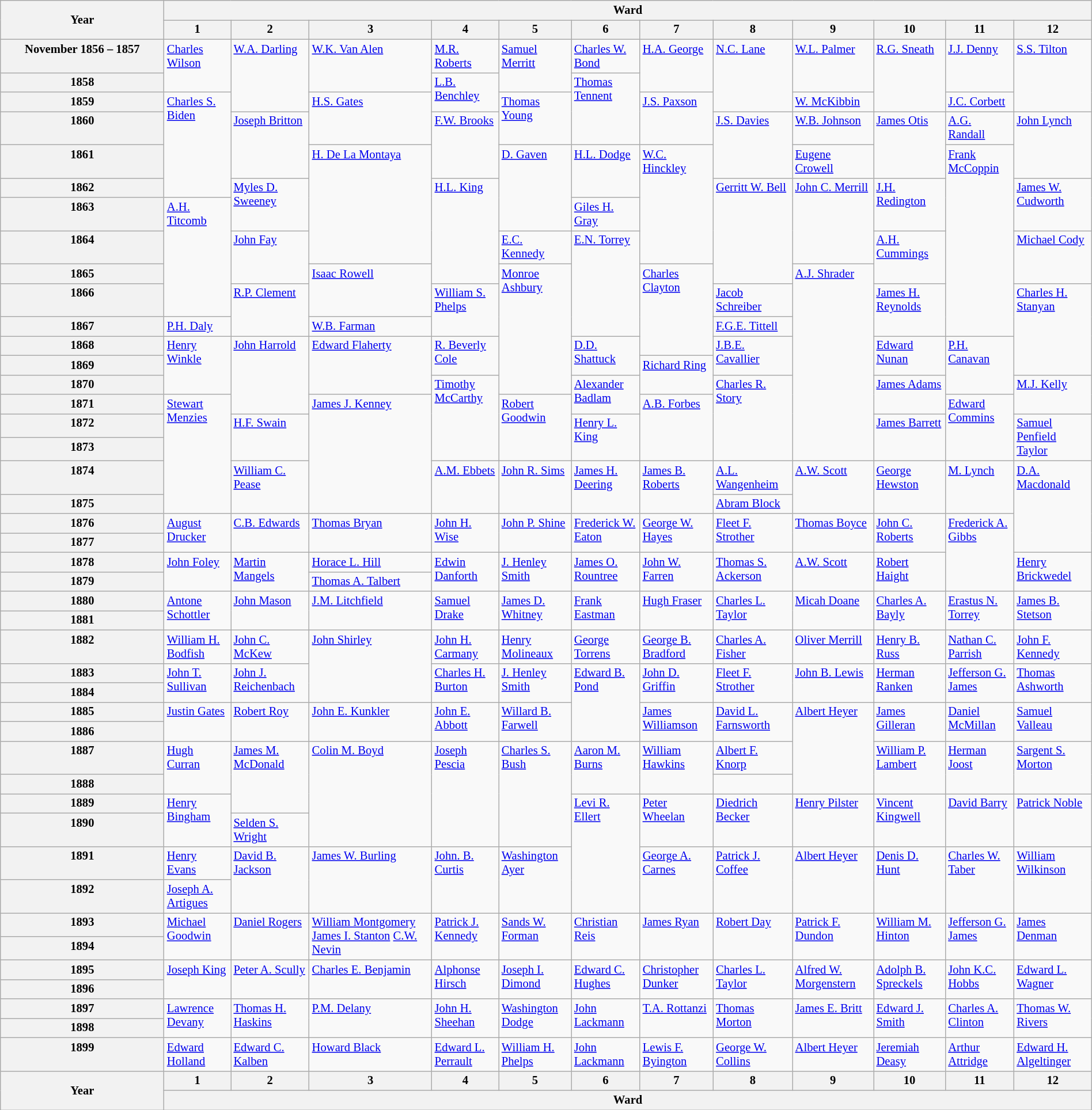<table class="wikitable" width=100% style="font-size: 86%;">
<tr>
<th rowspan="2" width="15%">Year</th>
<th colspan="12" align="left">Ward</th>
</tr>
<tr>
<th>1</th>
<th>2</th>
<th>3</th>
<th>4</th>
<th>5</th>
<th>6</th>
<th>7</th>
<th>8</th>
<th>9</th>
<th>10</th>
<th>11</th>
<th>12</th>
</tr>
<tr valign=top>
<th>November 1856 – 1857</th>
<td rowspan="2"><a href='#'>Charles Wilson</a></td>
<td rowspan="3"><a href='#'>W.A. Darling</a></td>
<td rowspan="2"><a href='#'>W.K. Van Alen</a></td>
<td><a href='#'>M.R. Roberts</a></td>
<td rowspan="2"><a href='#'>Samuel Merritt</a></td>
<td><a href='#'>Charles W. Bond</a></td>
<td rowspan="2"><a href='#'>H.A. George</a></td>
<td rowspan="3"><a href='#'>N.C. Lane</a></td>
<td rowspan="2"><a href='#'>W.L. Palmer</a></td>
<td rowspan="3"><a href='#'>R.G. Sneath</a></td>
<td rowspan="2"><a href='#'>J.J. Denny</a></td>
<td rowspan="3"><a href='#'>S.S. Tilton</a></td>
</tr>
<tr valign=top>
<th>1858</th>
<td rowspan="2"><a href='#'>L.B. Benchley</a></td>
<td rowspan="3"><a href='#'>Thomas Tennent</a></td>
</tr>
<tr valign=top>
<th>1859</th>
<td rowspan="4"><a href='#'>Charles S. Biden</a></td>
<td rowspan="2"><a href='#'>H.S. Gates</a></td>
<td rowspan="2"><a href='#'>Thomas Young</a></td>
<td rowspan="2"><a href='#'>J.S. Paxson</a></td>
<td><a href='#'>W. McKibbin</a></td>
<td><a href='#'>J.C. Corbett</a></td>
</tr>
<tr valign=top>
<th>1860</th>
<td rowspan="2"><a href='#'>Joseph Britton</a></td>
<td rowspan="2"><a href='#'>F.W. Brooks</a></td>
<td rowspan="2"><a href='#'>J.S. Davies</a></td>
<td><a href='#'>W.B. Johnson</a></td>
<td rowspan="2"><a href='#'>James Otis</a></td>
<td><a href='#'>A.G. Randall</a><br></td>
<td rowspan="2"><a href='#'>John Lynch</a></td>
</tr>
<tr valign=top>
<th>1861</th>
<td rowspan="4"><a href='#'>H. De La Montaya</a></td>
<td rowspan="3"><a href='#'>D. Gaven</a></td>
<td rowspan="2"><a href='#'>H.L. Dodge</a></td>
<td rowspan="4"><a href='#'>W.C. Hinckley</a></td>
<td><a href='#'>Eugene Crowell</a></td>
<td rowspan="7"><a href='#'>Frank McCoppin</a></td>
</tr>
<tr valign=top>
<th>1862</th>
<td rowspan="2"><a href='#'>Myles D. Sweeney</a></td>
<td rowspan="4"><a href='#'>H.L. King</a></td>
<td rowspan="4"><a href='#'>Gerritt W. Bell</a></td>
<td rowspan="3"><a href='#'>John C. Merrill</a></td>
<td rowspan="2"><a href='#'>J.H. Redington</a></td>
<td rowspan="2"><a href='#'>James W. Cudworth</a></td>
</tr>
<tr valign=top>
<th>1863</th>
<td rowspan="4"><a href='#'>A.H. Titcomb</a></td>
<td><a href='#'>Giles H. Gray</a></td>
</tr>
<tr valign=top>
<th>1864</th>
<td rowspan="2"><a href='#'>John Fay</a></td>
<td><a href='#'>E.C. Kennedy</a><br></td>
<td rowspan="4"><a href='#'>E.N. Torrey</a></td>
<td rowspan="2"><a href='#'>A.H. Cummings</a></td>
<td rowspan="2"><a href='#'>Michael Cody</a></td>
</tr>
<tr valign=top>
<th>1865</th>
<td rowspan="2"><a href='#'>Isaac Rowell</a></td>
<td rowspan="6"><a href='#'>Monroe Ashbury</a></td>
<td rowspan="4"><a href='#'>Charles Clayton</a></td>
<td rowspan="9"><a href='#'>A.J. Shrader</a></td>
</tr>
<tr valign=top>
<th>1866</th>
<td rowspan="2"><a href='#'>R.P. Clement</a></td>
<td rowspan="2"><a href='#'>William S. Phelps</a></td>
<td><a href='#'>Jacob Schreiber</a></td>
<td rowspan="2"><a href='#'>James H. Reynolds</a></td>
<td rowspan="4"><a href='#'>Charles H. Stanyan</a></td>
</tr>
<tr valign=top>
<th>1867</th>
<td><a href='#'>P.H. Daly</a></td>
<td><a href='#'>W.B. Farman</a></td>
<td><a href='#'>F.G.E. Tittell</a></td>
</tr>
<tr valign=top>
<th>1868</th>
<td rowspan="3"><a href='#'>Henry Winkle</a></td>
<td rowspan="4"><a href='#'>John Harrold</a></td>
<td rowspan="3"><a href='#'>Edward Flaherty</a></td>
<td rowspan="2"><a href='#'>R. Beverly Cole</a></td>
<td rowspan="2"><a href='#'>D.D. Shattuck</a></td>
<td rowspan="2"><a href='#'>J.B.E. Cavallier</a></td>
<td rowspan="2"><a href='#'>Edward Nunan</a></td>
<td rowspan="3"><a href='#'>P.H. Canavan</a></td>
</tr>
<tr valign=top>
<th>1869</th>
<td rowspan="2"><a href='#'>Richard Ring</a></td>
</tr>
<tr valign=top>
<th>1870</th>
<td rowspan="4"><a href='#'>Timothy McCarthy</a></td>
<td rowspan="2"><a href='#'>Alexander Badlam</a></td>
<td rowspan="4"><a href='#'>Charles R. Story</a></td>
<td rowspan="2"><a href='#'>James Adams</a></td>
<td rowspan="2"><a href='#'>M.J. Kelly</a></td>
</tr>
<tr valign=top>
<th>1871</th>
<td rowspan="5"><a href='#'>Stewart Menzies</a></td>
<td rowspan="5"><a href='#'>James J. Kenney</a></td>
<td rowspan="3"><a href='#'>Robert Goodwin</a></td>
<td rowspan="3"><a href='#'>A.B. Forbes</a></td>
<td rowspan="3"><a href='#'>Edward Commins</a></td>
</tr>
<tr valign=top>
<th>1872</th>
<td rowspan="2"><a href='#'>H.F. Swain</a></td>
<td rowspan="2"><a href='#'>Henry L. King</a></td>
<td rowspan="2"><a href='#'>James Barrett</a></td>
<td rowspan="2"><a href='#'>Samuel Penfield Taylor</a></td>
</tr>
<tr valign=top>
<th>1873</th>
</tr>
<tr valign=top>
<th>1874</th>
<td rowspan="2"><a href='#'>William C. Pease</a></td>
<td rowspan="2"><a href='#'>A.M. Ebbets</a></td>
<td rowspan="2"><a href='#'>John R. Sims</a></td>
<td rowspan="2"><a href='#'>James H. Deering</a></td>
<td rowspan="2"><a href='#'>James B. Roberts</a></td>
<td><a href='#'>A.L. Wangenheim</a><br></td>
<td rowspan="2"><a href='#'>A.W. Scott</a></td>
<td rowspan="2"><a href='#'>George Hewston</a></td>
<td rowspan="2"><a href='#'>M. Lynch</a></td>
<td rowspan="4"><a href='#'>D.A. Macdonald</a></td>
</tr>
<tr valign=top>
<th>1875</th>
<td><a href='#'>Abram Block</a></td>
</tr>
<tr valign=top>
<th>1876</th>
<td rowspan="2"><a href='#'>August Drucker</a></td>
<td rowspan="2"><a href='#'>C.B. Edwards</a></td>
<td rowspan="2"><a href='#'>Thomas Bryan</a></td>
<td rowspan="2"><a href='#'>John H. Wise</a></td>
<td rowspan="2"><a href='#'>John P. Shine</a></td>
<td rowspan="2"><a href='#'>Frederick W. Eaton</a></td>
<td rowspan="2"><a href='#'>George W. Hayes</a></td>
<td rowspan="2"><a href='#'>Fleet F. Strother</a></td>
<td rowspan="2"><a href='#'>Thomas Boyce</a></td>
<td rowspan="2"><a href='#'>John C. Roberts</a></td>
<td rowspan="4"><a href='#'>Frederick A. Gibbs</a></td>
</tr>
<tr valign=top>
<th>1877</th>
</tr>
<tr valign=top>
<th>1878</th>
<td rowspan="2"><a href='#'>John Foley</a></td>
<td rowspan="2"><a href='#'>Martin Mangels</a></td>
<td><a href='#'>Horace L. Hill</a></td>
<td rowspan="2"><a href='#'>Edwin Danforth</a></td>
<td rowspan="2"><a href='#'>J. Henley Smith</a></td>
<td rowspan="2"><a href='#'>James O. Rountree</a></td>
<td rowspan="2"><a href='#'>John W. Farren</a></td>
<td rowspan="2"><a href='#'>Thomas S. Ackerson</a></td>
<td rowspan="2"><a href='#'>A.W. Scott</a></td>
<td rowspan="2"><a href='#'>Robert Haight</a></td>
<td rowspan="2"><a href='#'>Henry Brickwedel</a></td>
</tr>
<tr valign=top>
<th>1879</th>
<td><a href='#'>Thomas A. Talbert</a></td>
</tr>
<tr valign=top>
<th>1880</th>
<td rowspan="2"><a href='#'>Antone Schottler</a></td>
<td rowspan="2"><a href='#'>John Mason</a></td>
<td rowspan="2"><a href='#'>J.M. Litchfield</a></td>
<td rowspan="2"><a href='#'>Samuel Drake</a></td>
<td rowspan="2"><a href='#'>James D. Whitney</a></td>
<td rowspan="2"><a href='#'>Frank Eastman</a></td>
<td rowspan="2"><a href='#'>Hugh Fraser</a></td>
<td rowspan="2"><a href='#'>Charles L. Taylor</a></td>
<td rowspan="2"><a href='#'>Micah Doane</a></td>
<td rowspan="2"><a href='#'>Charles A. Bayly</a></td>
<td rowspan="2"><a href='#'>Erastus N. Torrey</a></td>
<td rowspan="2"><a href='#'>James B. Stetson</a></td>
</tr>
<tr valign=top>
<th>1881</th>
</tr>
<tr valign=top>
<th>1882</th>
<td><a href='#'>William H. Bodfish</a></td>
<td><a href='#'>John C. McKew</a></td>
<td rowspan="3"><a href='#'>John Shirley</a></td>
<td><a href='#'>John H. Carmany</a></td>
<td><a href='#'>Henry Molineaux</a></td>
<td><a href='#'>George Torrens</a></td>
<td><a href='#'>George B. Bradford</a></td>
<td><a href='#'>Charles A. Fisher</a></td>
<td><a href='#'>Oliver Merrill</a></td>
<td><a href='#'>Henry B. Russ</a></td>
<td><a href='#'>Nathan C. Parrish</a></td>
<td><a href='#'>John F. Kennedy</a></td>
</tr>
<tr valign=top>
<th>1883</th>
<td rowspan="2"><a href='#'>John T. Sullivan</a></td>
<td rowspan="2"><a href='#'>John J. Reichenbach</a></td>
<td rowspan="2"><a href='#'>Charles H. Burton</a></td>
<td rowspan="2"><a href='#'>J. Henley Smith</a></td>
<td rowspan="4"><a href='#'>Edward B. Pond</a></td>
<td rowspan="2"><a href='#'>John D. Griffin</a></td>
<td rowspan="2"><a href='#'>Fleet F. Strother</a></td>
<td rowspan="2"><a href='#'>John B. Lewis</a></td>
<td rowspan="2"><a href='#'>Herman Ranken</a></td>
<td rowspan="2"><a href='#'>Jefferson G. James</a></td>
<td rowspan="2"><a href='#'>Thomas Ashworth</a></td>
</tr>
<tr valign=top>
<th>1884</th>
</tr>
<tr valign=top>
<th>1885</th>
<td rowspan="2"><a href='#'>Justin Gates</a></td>
<td rowspan="2"><a href='#'>Robert Roy</a></td>
<td rowspan="2"><a href='#'>John E. Kunkler</a></td>
<td rowspan="2"><a href='#'>John E. Abbott</a></td>
<td rowspan="2"><a href='#'>Willard B. Farwell</a></td>
<td rowspan="2"><a href='#'>James Williamson</a></td>
<td rowspan="2"><a href='#'>David L. Farnsworth</a></td>
<td rowspan="4"><a href='#'>Albert Heyer</a></td>
<td rowspan="2"><a href='#'>James Gilleran</a></td>
<td rowspan="2"><a href='#'>Daniel McMillan</a></td>
<td rowspan="2"><a href='#'>Samuel Valleau</a></td>
</tr>
<tr valign=top>
<th>1886</th>
</tr>
<tr valign=top>
<th>1887</th>
<td rowspan="2"><a href='#'>Hugh Curran</a></td>
<td rowspan="3"><a href='#'>James M. McDonald</a></td>
<td rowspan="4"><a href='#'>Colin M. Boyd</a></td>
<td rowspan="4"><a href='#'>Joseph Pescia</a></td>
<td rowspan="4"><a href='#'>Charles S. Bush</a></td>
<td rowspan="2"><a href='#'>Aaron M. Burns</a></td>
<td rowspan="2"><a href='#'>William Hawkins</a></td>
<td rowspan="1"><a href='#'>Albert F. Knorp</a></td>
<td rowspan="2"><a href='#'>William P. Lambert</a></td>
<td rowspan="2"><a href='#'>Herman Joost</a></td>
<td rowspan="2"><a href='#'>Sargent S. Morton</a></td>
</tr>
<tr valign=top>
<th>1888</th>
</tr>
<tr valign=top>
<th>1889</th>
<td rowspan="2"><a href='#'>Henry Bingham</a></td>
<td rowspan="4"><a href='#'>Levi R. Ellert</a></td>
<td rowspan="2"><a href='#'>Peter Wheelan</a></td>
<td rowspan="2"><a href='#'>Diedrich Becker</a></td>
<td rowspan="2"><a href='#'>Henry Pilster</a></td>
<td rowspan="2"><a href='#'>Vincent Kingwell</a></td>
<td rowspan="2"><a href='#'>David Barry</a></td>
<td rowspan="2"><a href='#'>Patrick Noble</a></td>
</tr>
<tr valign=top>
<th>1890</th>
<td><a href='#'>Selden S. Wright</a></td>
</tr>
<tr valign=top>
<th>1891</th>
<td><a href='#'>Henry Evans</a></td>
<td rowspan="2"><a href='#'>David B. Jackson</a></td>
<td rowspan="2"><a href='#'>James W. Burling</a></td>
<td rowspan="2"><a href='#'>John. B. Curtis</a></td>
<td rowspan="2"><a href='#'>Washington Ayer</a></td>
<td rowspan="2"><a href='#'>George A. Carnes</a></td>
<td rowspan="2"><a href='#'>Patrick J. Coffee</a></td>
<td rowspan="2"><a href='#'>Albert Heyer</a></td>
<td rowspan="2"><a href='#'>Denis D. Hunt</a></td>
<td rowspan="2"><a href='#'>Charles W. Taber</a></td>
<td rowspan="2"><a href='#'>William Wilkinson</a></td>
</tr>
<tr valign=top>
<th>1892</th>
<td><a href='#'>Joseph A. Artigues</a></td>
</tr>
<tr valign=top>
<th>1893</th>
<td rowspan="2"><a href='#'>Michael Goodwin</a></td>
<td rowspan="2"><a href='#'>Daniel Rogers</a></td>
<td rowspan="2"><a href='#'>William Montgomery</a> <a href='#'>James I. Stanton</a> <a href='#'>C.W. Nevin</a></td>
<td rowspan="2"><a href='#'>Patrick J. Kennedy</a></td>
<td rowspan="2"><a href='#'>Sands W. Forman</a></td>
<td rowspan="2"><a href='#'>Christian Reis</a></td>
<td rowspan="2"><a href='#'>James Ryan</a></td>
<td rowspan="2"><a href='#'>Robert Day</a></td>
<td rowspan="2"><a href='#'>Patrick F. Dundon</a></td>
<td rowspan="2"><a href='#'>William M. Hinton</a></td>
<td rowspan="2"><a href='#'>Jefferson G. James</a></td>
<td rowspan="2"><a href='#'>James Denman</a></td>
</tr>
<tr valign=top>
<th>1894</th>
</tr>
<tr valign=top>
<th>1895</th>
<td rowspan="2"><a href='#'>Joseph King</a></td>
<td rowspan="2"><a href='#'>Peter A. Scully</a></td>
<td rowspan="2"><a href='#'>Charles E. Benjamin</a></td>
<td rowspan="2"><a href='#'>Alphonse Hirsch</a></td>
<td rowspan="2"><a href='#'>Joseph I. Dimond</a></td>
<td rowspan="2"><a href='#'>Edward C. Hughes</a></td>
<td rowspan="2"><a href='#'>Christopher Dunker</a></td>
<td rowspan="2"><a href='#'>Charles L. Taylor</a></td>
<td rowspan="2"><a href='#'>Alfred W. Morgenstern</a></td>
<td rowspan="2"><a href='#'>Adolph B. Spreckels</a></td>
<td rowspan="2"><a href='#'>John K.C. Hobbs</a></td>
<td rowspan="2"><a href='#'>Edward L. Wagner</a></td>
</tr>
<tr valign=top>
<th>1896</th>
</tr>
<tr valign=top>
<th>1897</th>
<td rowspan="2"><a href='#'>Lawrence Devany</a></td>
<td rowspan="2"><a href='#'>Thomas H. Haskins</a></td>
<td rowspan="2"><a href='#'>P.M. Delany</a></td>
<td rowspan="2"><a href='#'>John H. Sheehan</a></td>
<td rowspan="2"><a href='#'>Washington Dodge</a></td>
<td rowspan="2"><a href='#'>John Lackmann</a></td>
<td rowspan="2"><a href='#'>T.A. Rottanzi</a></td>
<td rowspan="2"><a href='#'>Thomas Morton</a></td>
<td rowspan="2"><a href='#'>James E. Britt</a></td>
<td rowspan="2"><a href='#'>Edward J. Smith</a></td>
<td rowspan="2"><a href='#'>Charles A. Clinton</a></td>
<td rowspan="2"><a href='#'>Thomas W. Rivers</a></td>
</tr>
<tr valign=top>
<th>1898</th>
</tr>
<tr valign=top>
<th>1899</th>
<td rowspan="1"><a href='#'>Edward Holland</a></td>
<td rowspan="1"><a href='#'>Edward C. Kalben</a></td>
<td rowspan="1"><a href='#'>Howard Black</a></td>
<td rowspan="1"><a href='#'>Edward L. Perrault</a></td>
<td rowspan="1"><a href='#'>William H. Phelps</a></td>
<td rowspan="1"><a href='#'>John Lackmann</a></td>
<td rowspan="1"><a href='#'>Lewis F. Byington</a></td>
<td rowspan="1"><a href='#'>George W. Collins</a></td>
<td rowspan="1"><a href='#'>Albert Heyer</a></td>
<td rowspan="1"><a href='#'>Jeremiah Deasy</a></td>
<td rowspan="1"><a href='#'>Arthur Attridge</a></td>
<td rowspan="1"><a href='#'>Edward H. Algeltinger</a></td>
</tr>
<tr>
<th rowspan="2" width="15%">Year</th>
<th>1</th>
<th>2</th>
<th>3</th>
<th>4</th>
<th>5</th>
<th>6</th>
<th>7</th>
<th>8</th>
<th>9</th>
<th>10</th>
<th>11</th>
<th>12</th>
</tr>
<tr>
<th colspan="12" align="left">Ward</th>
</tr>
</table>
